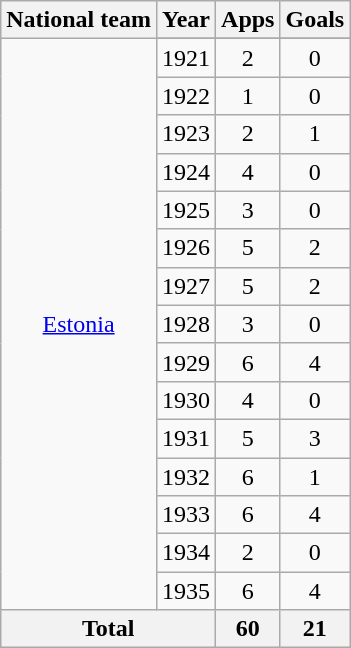<table class=wikitable style=text-align:center>
<tr>
<th>National team</th>
<th>Year</th>
<th>Apps</th>
<th>Goals</th>
</tr>
<tr>
<td rowspan=16><a href='#'>Estonia</a></td>
</tr>
<tr>
<td>1921</td>
<td>2</td>
<td>0</td>
</tr>
<tr>
<td>1922</td>
<td>1</td>
<td>0</td>
</tr>
<tr>
<td>1923</td>
<td>2</td>
<td>1</td>
</tr>
<tr>
<td>1924</td>
<td>4</td>
<td>0</td>
</tr>
<tr>
<td>1925</td>
<td>3</td>
<td>0</td>
</tr>
<tr>
<td>1926</td>
<td>5</td>
<td>2</td>
</tr>
<tr>
<td>1927</td>
<td>5</td>
<td>2</td>
</tr>
<tr>
<td>1928</td>
<td>3</td>
<td>0</td>
</tr>
<tr>
<td>1929</td>
<td>6</td>
<td>4</td>
</tr>
<tr>
<td>1930</td>
<td>4</td>
<td>0</td>
</tr>
<tr>
<td>1931</td>
<td>5</td>
<td>3</td>
</tr>
<tr>
<td>1932</td>
<td>6</td>
<td>1</td>
</tr>
<tr>
<td>1933</td>
<td>6</td>
<td>4</td>
</tr>
<tr>
<td>1934</td>
<td>2</td>
<td>0</td>
</tr>
<tr>
<td>1935</td>
<td>6</td>
<td>4</td>
</tr>
<tr>
<th colspan=2>Total</th>
<th>60</th>
<th>21</th>
</tr>
</table>
